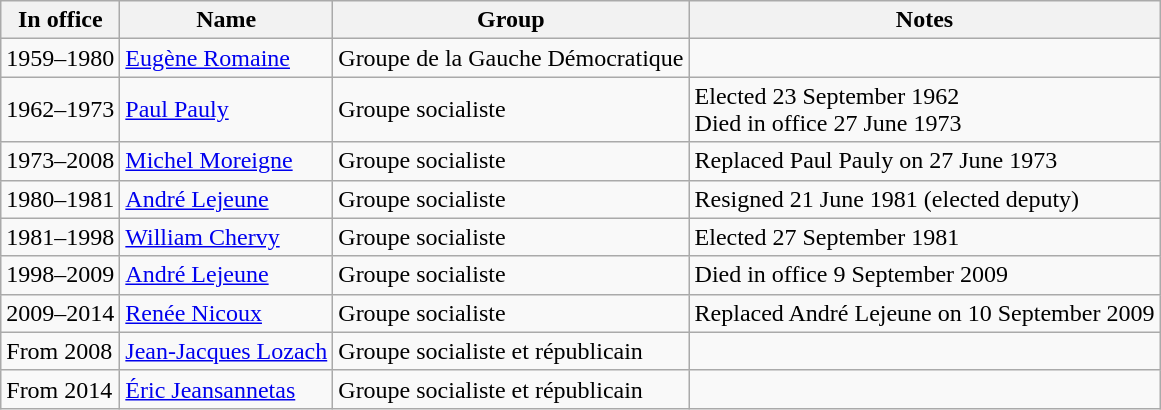<table class="wikitable sortable">
<tr>
<th>In office</th>
<th>Name</th>
<th>Group</th>
<th>Notes</th>
</tr>
<tr>
<td>1959–1980</td>
<td><a href='#'>Eugène Romaine</a></td>
<td>Groupe de la Gauche Démocratique</td>
<td></td>
</tr>
<tr>
<td>1962–1973</td>
<td><a href='#'>Paul Pauly</a></td>
<td>Groupe socialiste</td>
<td>Elected 23 September 1962<br>Died in office 27 June 1973</td>
</tr>
<tr>
<td>1973–2008</td>
<td><a href='#'>Michel Moreigne</a></td>
<td>Groupe socialiste</td>
<td>Replaced Paul Pauly on 27 June 1973</td>
</tr>
<tr>
<td>1980–1981</td>
<td><a href='#'>André Lejeune</a></td>
<td>Groupe socialiste</td>
<td>Resigned 21 June 1981 (elected deputy)</td>
</tr>
<tr>
<td>1981–1998</td>
<td><a href='#'>William Chervy</a></td>
<td>Groupe socialiste</td>
<td>Elected 27 September 1981</td>
</tr>
<tr>
<td>1998–2009</td>
<td><a href='#'>André Lejeune</a></td>
<td>Groupe socialiste</td>
<td>Died in office 9 September 2009</td>
</tr>
<tr>
<td>2009–2014</td>
<td><a href='#'>Renée Nicoux</a></td>
<td>Groupe socialiste</td>
<td>Replaced André Lejeune on 10 September 2009</td>
</tr>
<tr>
<td>From 2008</td>
<td><a href='#'>Jean-Jacques Lozach</a></td>
<td>Groupe socialiste et républicain</td>
<td></td>
</tr>
<tr>
<td>From  2014</td>
<td><a href='#'>Éric Jeansannetas</a></td>
<td>Groupe socialiste et républicain</td>
<td></td>
</tr>
</table>
